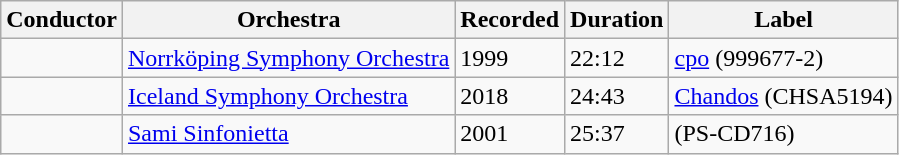<table class="wikitable sortable">
<tr>
<th scope="col">Conductor</th>
<th scope="col">Orchestra</th>
<th scope="col">Recorded</th>
<th scope="col">Duration</th>
<th scope="col">Label</th>
</tr>
<tr>
<td></td>
<td><a href='#'>Norrköping Symphony Orchestra</a></td>
<td>1999</td>
<td>22:12</td>
<td><a href='#'>cpo</a> (999677-2)</td>
</tr>
<tr>
<td></td>
<td><a href='#'>Iceland Symphony Orchestra</a></td>
<td>2018</td>
<td>24:43</td>
<td><a href='#'>Chandos</a> (CHSA5194)</td>
</tr>
<tr>
<td></td>
<td><a href='#'>Sami Sinfonietta</a></td>
<td>2001</td>
<td>25:37</td>
<td> (PS-CD716)</td>
</tr>
</table>
